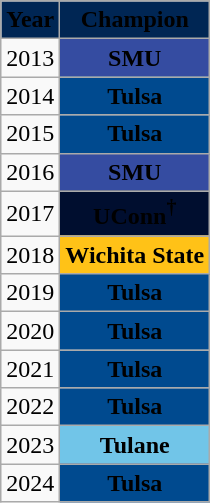<table class="wikitable" style="text-align: center;">
<tr>
<th style="background:#002654;"><span>Year</span></th>
<th style="background:#002654;"><span>Champion</span></th>
</tr>
<tr>
<td>2013</td>
<td style="background:#354ca1;"><span><strong>SMU</strong></span></td>
</tr>
<tr>
<td>2014</td>
<td style="background:#004a8f;"><span><strong>Tulsa</strong></span></td>
</tr>
<tr>
<td>2015</td>
<td style="background:#004a8f;"><span><strong>Tulsa</strong></span></td>
</tr>
<tr>
<td>2016</td>
<td style="background:#354ca1;"><span><strong>SMU</strong></span></td>
</tr>
<tr>
<td>2017</td>
<td style="background:#000e2f;"><span><strong>UConn<sup>†</sup></strong></span></td>
</tr>
<tr>
<td>2018</td>
<td style="background:#ffc217;"><span><strong>Wichita State</strong></span></td>
</tr>
<tr>
<td>2019</td>
<td style="background:#004a8f;"><span><strong>Tulsa</strong></span></td>
</tr>
<tr>
<td>2020</td>
<td style="background:#004a8f;"><span><strong>Tulsa</strong></span></td>
</tr>
<tr>
<td>2021</td>
<td style="background:#004a8f;"><span><strong>Tulsa</strong></span></td>
</tr>
<tr>
<td>2022</td>
<td style="background:#004a8f;"><span><strong>Tulsa</strong></span></td>
</tr>
<tr>
<td>2023</td>
<td style="background:#71c5e8;"><span><strong>Tulane</strong></span></td>
</tr>
<tr>
<td>2024</td>
<td style="background:#004a8f;"><span><strong>Tulsa</strong></span></td>
</tr>
</table>
